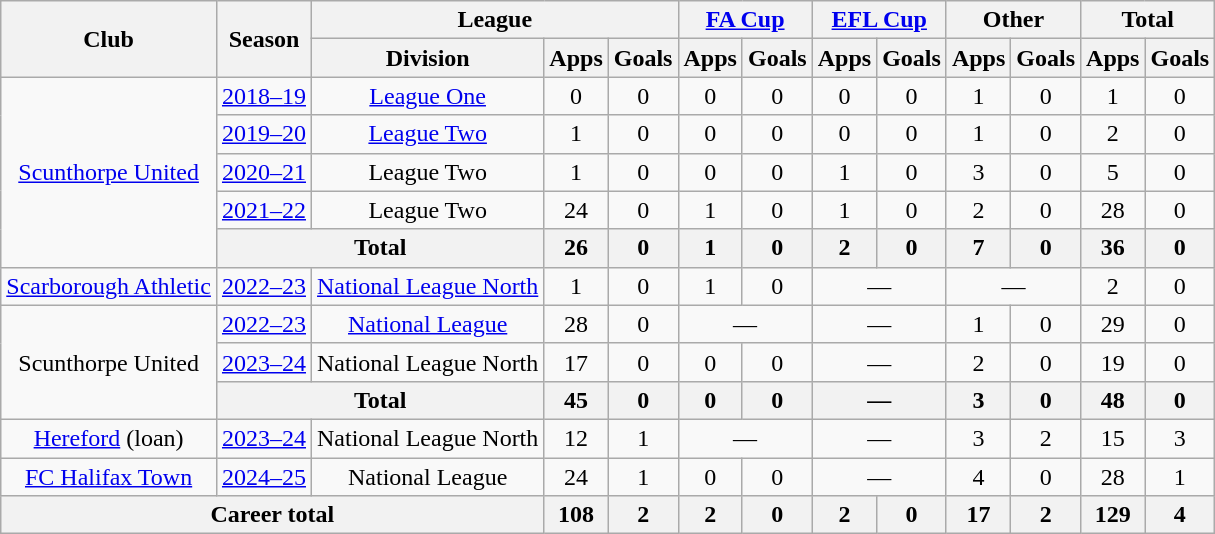<table class="wikitable" style="text-align: center">
<tr>
<th rowspan="2">Club</th>
<th rowspan="2">Season</th>
<th colspan="3">League</th>
<th colspan="2"><a href='#'>FA Cup</a></th>
<th colspan="2"><a href='#'>EFL Cup</a></th>
<th colspan="2">Other</th>
<th colspan="2">Total</th>
</tr>
<tr>
<th>Division</th>
<th>Apps</th>
<th>Goals</th>
<th>Apps</th>
<th>Goals</th>
<th>Apps</th>
<th>Goals</th>
<th>Apps</th>
<th>Goals</th>
<th>Apps</th>
<th>Goals</th>
</tr>
<tr>
<td rowspan="5"><a href='#'>Scunthorpe United</a></td>
<td><a href='#'>2018–19</a></td>
<td><a href='#'>League One</a></td>
<td>0</td>
<td>0</td>
<td>0</td>
<td>0</td>
<td>0</td>
<td>0</td>
<td>1</td>
<td>0</td>
<td>1</td>
<td>0</td>
</tr>
<tr>
<td><a href='#'>2019–20</a></td>
<td><a href='#'>League Two</a></td>
<td>1</td>
<td>0</td>
<td>0</td>
<td>0</td>
<td>0</td>
<td>0</td>
<td>1</td>
<td>0</td>
<td>2</td>
<td>0</td>
</tr>
<tr>
<td><a href='#'>2020–21</a></td>
<td>League Two</td>
<td>1</td>
<td>0</td>
<td>0</td>
<td>0</td>
<td>1</td>
<td>0</td>
<td>3</td>
<td>0</td>
<td>5</td>
<td>0</td>
</tr>
<tr>
<td><a href='#'>2021–22</a></td>
<td>League Two</td>
<td>24</td>
<td>0</td>
<td>1</td>
<td>0</td>
<td>1</td>
<td>0</td>
<td>2</td>
<td>0</td>
<td>28</td>
<td>0</td>
</tr>
<tr>
<th colspan="2">Total</th>
<th>26</th>
<th>0</th>
<th>1</th>
<th>0</th>
<th>2</th>
<th>0</th>
<th>7</th>
<th>0</th>
<th>36</th>
<th>0</th>
</tr>
<tr>
<td><a href='#'>Scarborough Athletic</a></td>
<td><a href='#'>2022–23</a></td>
<td><a href='#'>National League North</a></td>
<td>1</td>
<td>0</td>
<td>1</td>
<td>0</td>
<td colspan="2">—</td>
<td colspan="2">—</td>
<td>2</td>
<td>0</td>
</tr>
<tr>
<td rowspan="3">Scunthorpe United</td>
<td><a href='#'>2022–23</a></td>
<td><a href='#'>National League</a></td>
<td>28</td>
<td>0</td>
<td colspan="2">—</td>
<td colspan="2">—</td>
<td>1</td>
<td>0</td>
<td>29</td>
<td>0</td>
</tr>
<tr>
<td><a href='#'>2023–24</a></td>
<td>National League North</td>
<td>17</td>
<td>0</td>
<td>0</td>
<td>0</td>
<td colspan="2">—</td>
<td>2</td>
<td>0</td>
<td>19</td>
<td>0</td>
</tr>
<tr>
<th colspan="2">Total</th>
<th>45</th>
<th>0</th>
<th>0</th>
<th>0</th>
<th colspan="2">—</th>
<th>3</th>
<th>0</th>
<th>48</th>
<th>0</th>
</tr>
<tr>
<td><a href='#'>Hereford</a> (loan)</td>
<td><a href='#'>2023–24</a></td>
<td>National League North</td>
<td>12</td>
<td>1</td>
<td colspan="2">—</td>
<td colspan="2">—</td>
<td>3</td>
<td>2</td>
<td>15</td>
<td>3</td>
</tr>
<tr>
<td><a href='#'>FC Halifax Town</a></td>
<td><a href='#'>2024–25</a></td>
<td>National League</td>
<td>24</td>
<td>1</td>
<td>0</td>
<td>0</td>
<td colspan="2">—</td>
<td>4</td>
<td>0</td>
<td>28</td>
<td>1</td>
</tr>
<tr>
<th colspan="3">Career total</th>
<th>108</th>
<th>2</th>
<th>2</th>
<th>0</th>
<th>2</th>
<th>0</th>
<th>17</th>
<th>2</th>
<th>129</th>
<th>4</th>
</tr>
</table>
